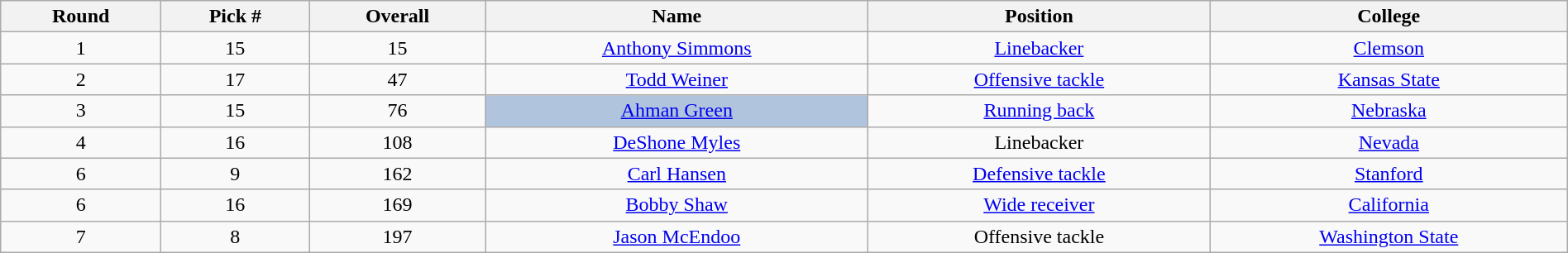<table class="wikitable sortable sortable" style="width: 100%; text-align:center">
<tr>
<th>Round</th>
<th>Pick #</th>
<th>Overall</th>
<th>Name</th>
<th>Position</th>
<th>College</th>
</tr>
<tr>
<td>1</td>
<td>15</td>
<td>15</td>
<td><a href='#'>Anthony Simmons</a></td>
<td><a href='#'>Linebacker</a></td>
<td><a href='#'>Clemson</a></td>
</tr>
<tr>
<td>2</td>
<td>17</td>
<td>47</td>
<td><a href='#'>Todd Weiner</a></td>
<td><a href='#'>Offensive tackle</a></td>
<td><a href='#'>Kansas State</a></td>
</tr>
<tr>
<td>3</td>
<td>15</td>
<td>76</td>
<td bgcolor=lightsteelblue><a href='#'>Ahman Green</a></td>
<td><a href='#'>Running back</a></td>
<td><a href='#'>Nebraska</a></td>
</tr>
<tr>
<td>4</td>
<td>16</td>
<td>108</td>
<td><a href='#'>DeShone Myles</a></td>
<td>Linebacker</td>
<td><a href='#'>Nevada</a></td>
</tr>
<tr>
<td>6</td>
<td>9</td>
<td>162</td>
<td><a href='#'>Carl Hansen</a></td>
<td><a href='#'>Defensive tackle</a></td>
<td><a href='#'>Stanford</a></td>
</tr>
<tr>
<td>6</td>
<td>16</td>
<td>169</td>
<td><a href='#'>Bobby Shaw</a></td>
<td><a href='#'>Wide receiver</a></td>
<td><a href='#'>California</a></td>
</tr>
<tr>
<td>7</td>
<td>8</td>
<td>197</td>
<td><a href='#'>Jason McEndoo</a></td>
<td>Offensive tackle</td>
<td><a href='#'>Washington State</a></td>
</tr>
</table>
